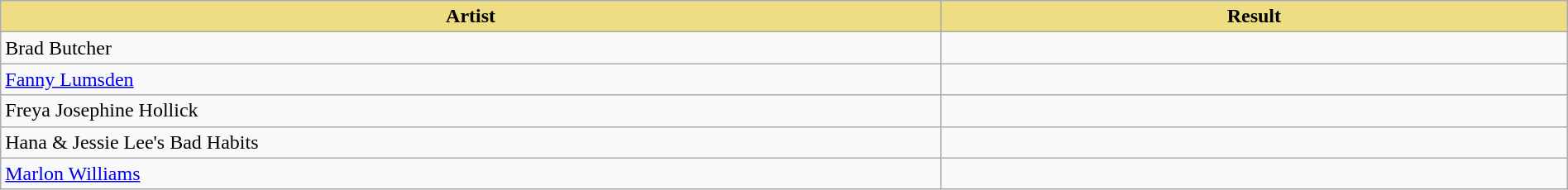<table class="wikitable" width=100%>
<tr>
<th style="width:15%;background:#EEDD82;">Artist</th>
<th style="width:10%;background:#EEDD82;">Result</th>
</tr>
<tr>
<td>Brad Butcher</td>
<td></td>
</tr>
<tr>
<td><a href='#'>Fanny Lumsden</a></td>
<td></td>
</tr>
<tr>
<td>Freya Josephine Hollick</td>
<td></td>
</tr>
<tr>
<td>Hana & Jessie Lee's Bad Habits</td>
<td></td>
</tr>
<tr>
<td><a href='#'>Marlon Williams</a></td>
<td></td>
</tr>
</table>
